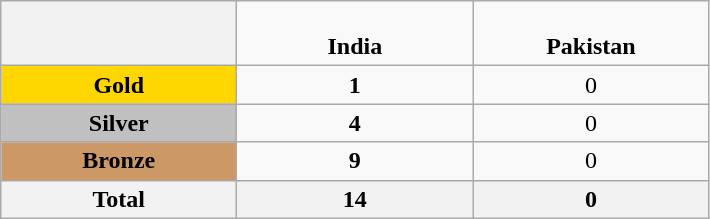<table class="wikitable" style="text-align:center">
<tr>
<th style="width:150px;"></th>
<td style="width:150px;" style="background-color:#0044AA"><span><br><strong>India</strong></span></td>
<td style="width:150px;"style="background-color:green"><span><br><strong>Pakistan</strong></span></td>
</tr>
<tr>
<td style="background:gold"><strong>Gold</strong></td>
<td><strong>1</strong></td>
<td>0</td>
</tr>
<tr>
<td style="background:silver"><strong>Silver</strong></td>
<td><strong>4</strong></td>
<td>0</td>
</tr>
<tr>
<td style="background:#cc9966"><strong>Bronze</strong></td>
<td><strong>9</strong></td>
<td>0</td>
</tr>
<tr>
<th>Total</th>
<th><strong>14</strong></th>
<th>0</th>
</tr>
</table>
